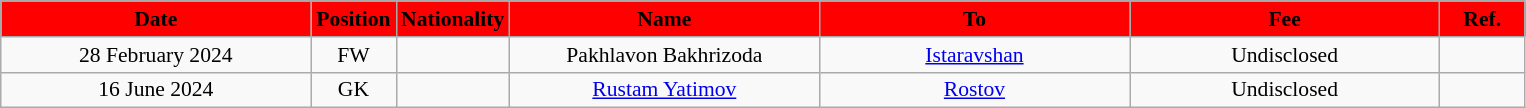<table class="wikitable"  style="text-align:center; font-size:90%; ">
<tr>
<th style="background:#FF0000; color:#000000; width:200px;">Date</th>
<th style="background:#FF0000; color:#000000; width:50px;">Position</th>
<th style="background:#FF0000; color:#000000; width:50px;">Nationality</th>
<th style="background:#FF0000; color:#000000; width:200px;">Name</th>
<th style="background:#FF0000; color:#000000; width:200px;">To</th>
<th style="background:#FF0000; color:#000000; width:200px;">Fee</th>
<th style="background:#FF0000; color:#000000; width:50px;">Ref.</th>
</tr>
<tr>
<td>28 February 2024</td>
<td>FW</td>
<td></td>
<td>Pakhlavon Bakhrizoda</td>
<td><a href='#'>Istaravshan</a></td>
<td>Undisclosed</td>
<td></td>
</tr>
<tr>
<td>16 June 2024</td>
<td>GK</td>
<td></td>
<td><a href='#'>Rustam Yatimov</a></td>
<td><a href='#'>Rostov</a></td>
<td>Undisclosed</td>
<td></td>
</tr>
</table>
